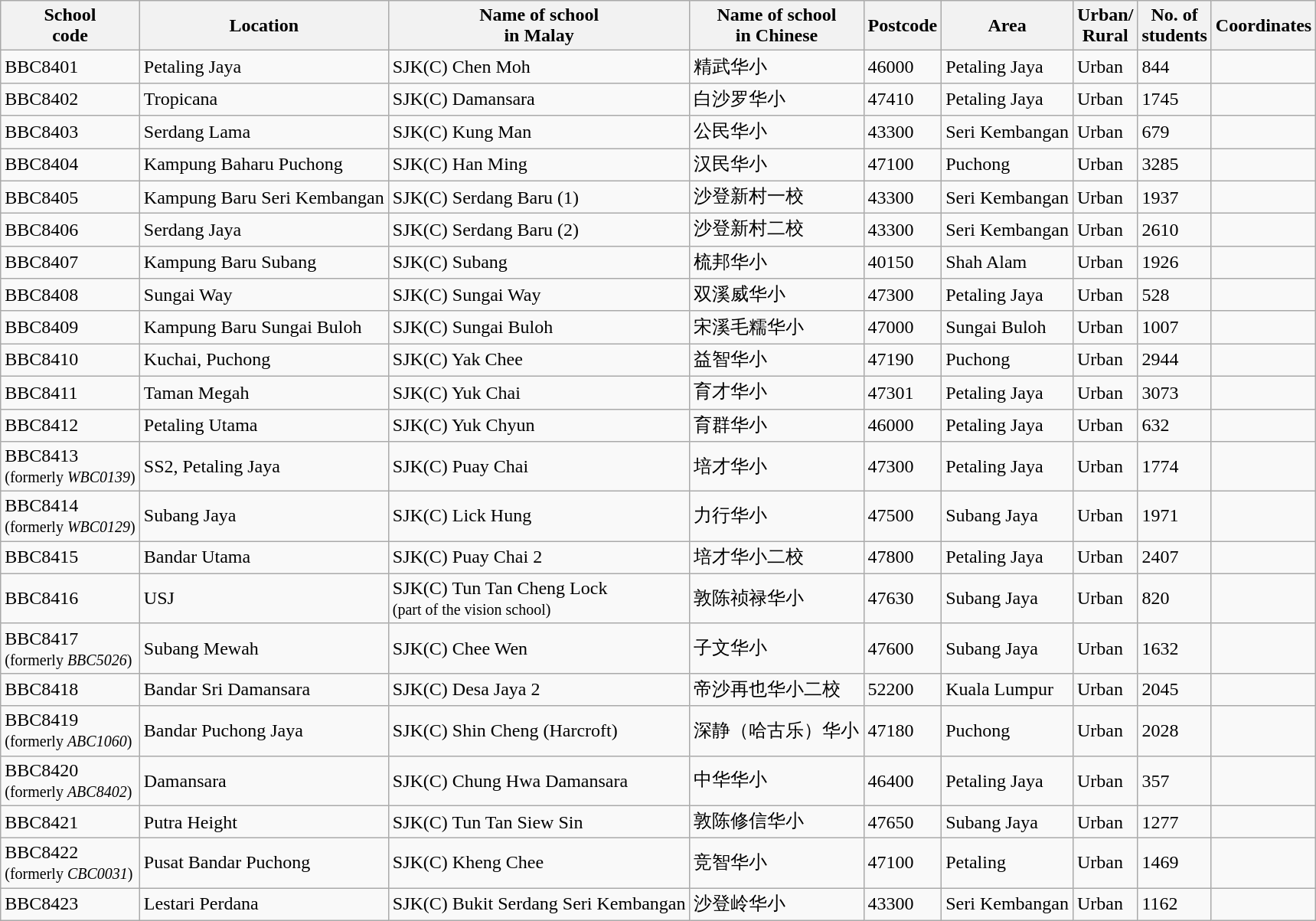<table class="wikitable sortable">
<tr>
<th>School<br>code</th>
<th>Location</th>
<th>Name of school<br>in Malay</th>
<th>Name of school<br>in Chinese</th>
<th>Postcode</th>
<th>Area</th>
<th>Urban/<br>Rural</th>
<th>No. of<br>students</th>
<th>Coordinates</th>
</tr>
<tr>
<td>BBC8401</td>
<td>Petaling Jaya</td>
<td>SJK(C) Chen Moh</td>
<td>精武华小</td>
<td>46000</td>
<td>Petaling Jaya</td>
<td>Urban</td>
<td>844</td>
<td></td>
</tr>
<tr>
<td>BBC8402</td>
<td>Tropicana</td>
<td>SJK(C) Damansara</td>
<td>白沙罗华小</td>
<td>47410</td>
<td>Petaling Jaya</td>
<td>Urban</td>
<td>1745</td>
<td></td>
</tr>
<tr>
<td>BBC8403</td>
<td>Serdang Lama</td>
<td>SJK(C) Kung Man</td>
<td>公民华小</td>
<td>43300</td>
<td>Seri Kembangan</td>
<td>Urban</td>
<td>679</td>
<td></td>
</tr>
<tr>
<td>BBC8404</td>
<td>Kampung Baharu Puchong</td>
<td>SJK(C) Han Ming</td>
<td>汉民华小</td>
<td>47100</td>
<td>Puchong</td>
<td>Urban</td>
<td>3285</td>
<td></td>
</tr>
<tr>
<td>BBC8405</td>
<td>Kampung Baru Seri Kembangan</td>
<td>SJK(C) Serdang Baru (1)</td>
<td>沙登新村一校</td>
<td>43300</td>
<td>Seri Kembangan</td>
<td>Urban</td>
<td>1937</td>
<td></td>
</tr>
<tr>
<td>BBC8406</td>
<td>Serdang Jaya</td>
<td>SJK(C) Serdang Baru (2)</td>
<td>沙登新村二校</td>
<td>43300</td>
<td>Seri Kembangan</td>
<td>Urban</td>
<td>2610</td>
<td></td>
</tr>
<tr>
<td>BBC8407</td>
<td>Kampung Baru Subang</td>
<td>SJK(C) Subang</td>
<td>梳邦华小</td>
<td>40150</td>
<td>Shah Alam</td>
<td>Urban</td>
<td>1926</td>
<td></td>
</tr>
<tr>
<td>BBC8408</td>
<td>Sungai Way</td>
<td>SJK(C) Sungai Way</td>
<td>双溪威华小</td>
<td>47300</td>
<td>Petaling Jaya</td>
<td>Urban</td>
<td>528</td>
<td></td>
</tr>
<tr>
<td>BBC8409</td>
<td>Kampung Baru Sungai Buloh</td>
<td>SJK(C) Sungai Buloh</td>
<td>宋溪毛糯华小</td>
<td>47000</td>
<td>Sungai Buloh</td>
<td>Urban</td>
<td>1007</td>
<td></td>
</tr>
<tr>
<td>BBC8410</td>
<td>Kuchai, Puchong</td>
<td>SJK(C) Yak Chee</td>
<td>益智华小</td>
<td>47190</td>
<td>Puchong</td>
<td>Urban</td>
<td>2944</td>
<td></td>
</tr>
<tr>
<td>BBC8411</td>
<td>Taman Megah</td>
<td>SJK(C) Yuk Chai</td>
<td>育才华小</td>
<td>47301</td>
<td>Petaling Jaya</td>
<td>Urban</td>
<td>3073</td>
<td></td>
</tr>
<tr>
<td>BBC8412</td>
<td>Petaling Utama</td>
<td>SJK(C) Yuk Chyun</td>
<td>育群华小</td>
<td>46000</td>
<td>Petaling Jaya</td>
<td>Urban</td>
<td>632</td>
<td></td>
</tr>
<tr>
<td>BBC8413<br><small>(formerly <em>WBC0139</em>)</small></td>
<td>SS2, Petaling Jaya</td>
<td>SJK(C) Puay Chai</td>
<td>培才华小</td>
<td>47300</td>
<td>Petaling Jaya</td>
<td>Urban</td>
<td>1774</td>
<td></td>
</tr>
<tr>
<td>BBC8414<br><small>(formerly <em>WBC0129</em>)</small></td>
<td>Subang Jaya</td>
<td>SJK(C) Lick Hung</td>
<td>力行华小</td>
<td>47500</td>
<td>Subang Jaya</td>
<td>Urban</td>
<td>1971</td>
<td></td>
</tr>
<tr>
<td>BBC8415</td>
<td>Bandar Utama</td>
<td>SJK(C) Puay Chai 2</td>
<td>培才华小二校</td>
<td>47800</td>
<td>Petaling Jaya</td>
<td>Urban</td>
<td>2407</td>
<td></td>
</tr>
<tr>
<td>BBC8416</td>
<td>USJ</td>
<td>SJK(C) Tun Tan Cheng Lock<br><small>(part of the vision school)</small></td>
<td>敦陈祯禄华小</td>
<td>47630</td>
<td>Subang Jaya</td>
<td>Urban</td>
<td>820</td>
<td></td>
</tr>
<tr>
<td>BBC8417<br><small>(formerly <em>BBC5026</em>)</small></td>
<td>Subang Mewah</td>
<td>SJK(C) Chee Wen</td>
<td>子文华小</td>
<td>47600</td>
<td>Subang Jaya</td>
<td>Urban</td>
<td>1632</td>
<td></td>
</tr>
<tr>
<td>BBC8418</td>
<td>Bandar Sri Damansara</td>
<td>SJK(C) Desa Jaya 2</td>
<td>帝沙再也华小二校</td>
<td>52200</td>
<td>Kuala Lumpur</td>
<td>Urban</td>
<td>2045</td>
<td></td>
</tr>
<tr>
<td>BBC8419<br><small>(formerly <em>ABC1060</em>)</small></td>
<td>Bandar Puchong Jaya</td>
<td>SJK(C) Shin Cheng (Harcroft)</td>
<td>深静（哈古乐）华小</td>
<td>47180</td>
<td>Puchong</td>
<td>Urban</td>
<td>2028</td>
<td></td>
</tr>
<tr>
<td>BBC8420<br><small>(formerly <em>ABC8402</em>)</small></td>
<td>Damansara</td>
<td>SJK(C) Chung Hwa Damansara</td>
<td>中华华小</td>
<td>46400</td>
<td>Petaling Jaya</td>
<td>Urban</td>
<td>357</td>
<td></td>
</tr>
<tr>
<td>BBC8421</td>
<td>Putra Height</td>
<td>SJK(C) Tun Tan Siew Sin</td>
<td>敦陈修信华小</td>
<td>47650</td>
<td>Subang Jaya</td>
<td>Urban</td>
<td>1277</td>
<td></td>
</tr>
<tr>
<td>BBC8422<br><small>(formerly <em>CBC0031</em>)</small></td>
<td>Pusat Bandar Puchong</td>
<td>SJK(C) Kheng Chee</td>
<td>竞智华小</td>
<td>47100</td>
<td>Petaling</td>
<td>Urban</td>
<td>1469</td>
<td></td>
</tr>
<tr>
<td>BBC8423</td>
<td>Lestari Perdana</td>
<td>SJK(C) Bukit Serdang Seri Kembangan</td>
<td>沙登岭华小</td>
<td>43300</td>
<td>Seri Kembangan</td>
<td>Urban</td>
<td>1162</td>
<td></td>
</tr>
</table>
